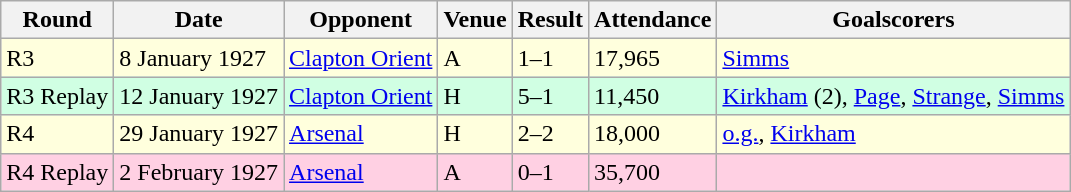<table class="wikitable">
<tr>
<th>Round</th>
<th>Date</th>
<th>Opponent</th>
<th>Venue</th>
<th>Result</th>
<th>Attendance</th>
<th>Goalscorers</th>
</tr>
<tr style="background-color: #ffffdd;">
<td>R3</td>
<td>8 January 1927</td>
<td><a href='#'>Clapton Orient</a></td>
<td>A</td>
<td>1–1</td>
<td>17,965</td>
<td><a href='#'>Simms</a></td>
</tr>
<tr style="background-color: #d0ffe3;">
<td>R3 Replay</td>
<td>12 January 1927</td>
<td><a href='#'>Clapton Orient</a></td>
<td>H</td>
<td>5–1</td>
<td>11,450</td>
<td><a href='#'>Kirkham</a> (2), <a href='#'>Page</a>, <a href='#'>Strange</a>, <a href='#'>Simms</a></td>
</tr>
<tr style="background-color: #ffffdd;">
<td>R4</td>
<td>29 January 1927</td>
<td><a href='#'>Arsenal</a></td>
<td>H</td>
<td>2–2</td>
<td>18,000</td>
<td><a href='#'>o.g.</a>, <a href='#'>Kirkham</a></td>
</tr>
<tr style="background-color: #ffd0e3;">
<td>R4 Replay</td>
<td>2 February 1927</td>
<td><a href='#'>Arsenal</a></td>
<td>A</td>
<td>0–1</td>
<td>35,700</td>
<td></td>
</tr>
</table>
